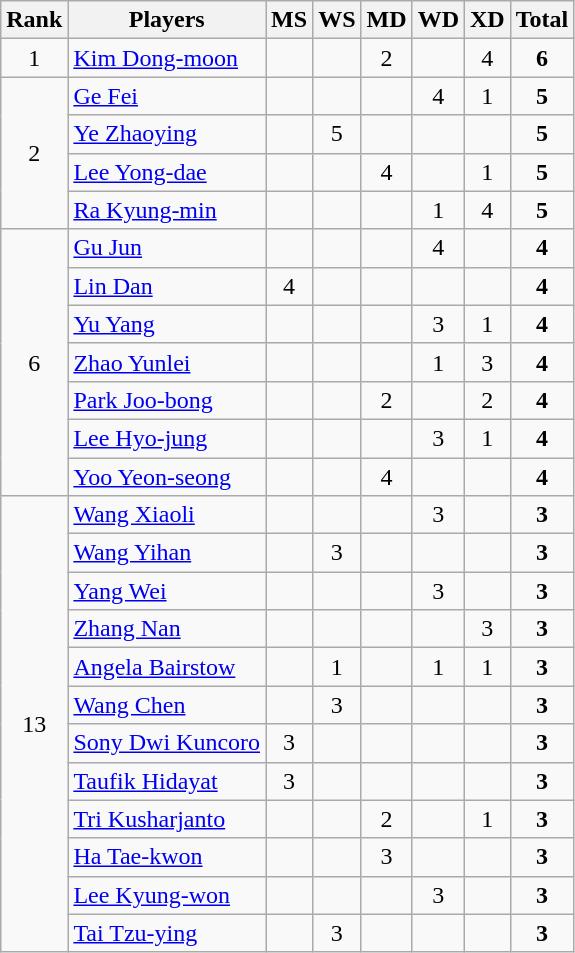<table class="wikitable" style="text-align:center">
<tr>
<th>Rank</th>
<th>Players</th>
<th>MS</th>
<th>WS</th>
<th>MD</th>
<th>WD</th>
<th>XD</th>
<th>Total</th>
</tr>
<tr>
<td rowspan="1">1</td>
<td align="left"> <a href='#'>Kim Dong-moon</a></td>
<td></td>
<td></td>
<td>2</td>
<td></td>
<td>4</td>
<td><strong>6</strong></td>
</tr>
<tr>
<td rowspan="4">2</td>
<td align="left"> <a href='#'>Ge Fei</a></td>
<td></td>
<td></td>
<td></td>
<td>4</td>
<td>1</td>
<td><strong>5</strong></td>
</tr>
<tr>
<td align="left"> <a href='#'>Ye Zhaoying</a></td>
<td></td>
<td>5</td>
<td></td>
<td></td>
<td></td>
<td><strong>5</strong></td>
</tr>
<tr>
<td align="left"> <a href='#'>Lee Yong-dae</a></td>
<td></td>
<td></td>
<td>4</td>
<td></td>
<td>1</td>
<td><strong>5</strong></td>
</tr>
<tr>
<td align="left"> <a href='#'>Ra Kyung-min</a></td>
<td></td>
<td></td>
<td></td>
<td>1</td>
<td>4</td>
<td><strong>5</strong></td>
</tr>
<tr>
<td rowspan="7">6</td>
<td align="left"> <a href='#'>Gu Jun</a></td>
<td></td>
<td></td>
<td></td>
<td>4</td>
<td></td>
<td><strong>4</strong></td>
</tr>
<tr>
<td align="left"> <a href='#'>Lin Dan</a></td>
<td>4</td>
<td></td>
<td></td>
<td></td>
<td></td>
<td><strong>4</strong></td>
</tr>
<tr>
<td align="left"> <a href='#'>Yu Yang</a></td>
<td></td>
<td></td>
<td></td>
<td>3</td>
<td>1</td>
<td><strong>4</strong></td>
</tr>
<tr>
<td align="left"> <a href='#'>Zhao Yunlei</a></td>
<td></td>
<td></td>
<td></td>
<td>1</td>
<td>3</td>
<td><strong>4</strong></td>
</tr>
<tr>
<td align="left"> <a href='#'>Park Joo-bong</a></td>
<td></td>
<td></td>
<td>2</td>
<td></td>
<td>2</td>
<td><strong>4</strong></td>
</tr>
<tr>
<td align="left"> <a href='#'>Lee Hyo-jung</a></td>
<td></td>
<td></td>
<td></td>
<td>3</td>
<td>1</td>
<td><strong>4</strong></td>
</tr>
<tr>
<td align="left"> <a href='#'>Yoo Yeon-seong</a></td>
<td></td>
<td></td>
<td>4</td>
<td></td>
<td></td>
<td><strong>4</strong></td>
</tr>
<tr>
<td rowspan="12">13</td>
<td align="left"> <a href='#'>Wang Xiaoli</a></td>
<td></td>
<td></td>
<td></td>
<td>3</td>
<td></td>
<td><strong>3</strong></td>
</tr>
<tr>
<td align="left"> <a href='#'>Wang Yihan</a></td>
<td></td>
<td>3</td>
<td></td>
<td></td>
<td></td>
<td><strong>3</strong></td>
</tr>
<tr>
<td align="left"> <a href='#'>Yang Wei</a></td>
<td></td>
<td></td>
<td></td>
<td>3</td>
<td></td>
<td><strong>3</strong></td>
</tr>
<tr>
<td align="left"> <a href='#'>Zhang Nan</a></td>
<td></td>
<td></td>
<td></td>
<td></td>
<td>3</td>
<td><strong>3</strong></td>
</tr>
<tr>
<td align="left"> <a href='#'>Angela Bairstow</a></td>
<td></td>
<td>1</td>
<td></td>
<td>1</td>
<td>1</td>
<td><strong>3</strong></td>
</tr>
<tr>
<td align="left"> <a href='#'>Wang Chen</a></td>
<td></td>
<td>3</td>
<td></td>
<td></td>
<td></td>
<td><strong>3</strong></td>
</tr>
<tr>
<td align="left"> <a href='#'>Sony Dwi Kuncoro</a></td>
<td>3</td>
<td></td>
<td></td>
<td></td>
<td></td>
<td><strong>3</strong></td>
</tr>
<tr>
<td align="left"> <a href='#'>Taufik Hidayat</a></td>
<td>3</td>
<td></td>
<td></td>
<td></td>
<td></td>
<td><strong>3</strong></td>
</tr>
<tr>
<td align="left"> <a href='#'>Tri Kusharjanto</a></td>
<td></td>
<td></td>
<td>2</td>
<td></td>
<td>1</td>
<td><strong>3</strong></td>
</tr>
<tr>
<td align="left"> <a href='#'>Ha Tae-kwon</a></td>
<td></td>
<td></td>
<td>3</td>
<td></td>
<td></td>
<td><strong>3</strong></td>
</tr>
<tr>
<td align="left"> <a href='#'>Lee Kyung-won</a></td>
<td></td>
<td></td>
<td></td>
<td>3</td>
<td></td>
<td><strong>3</strong></td>
</tr>
<tr>
<td align="left"> <a href='#'>Tai Tzu-ying</a></td>
<td></td>
<td>3</td>
<td></td>
<td></td>
<td></td>
<td><strong>3</strong></td>
</tr>
</table>
